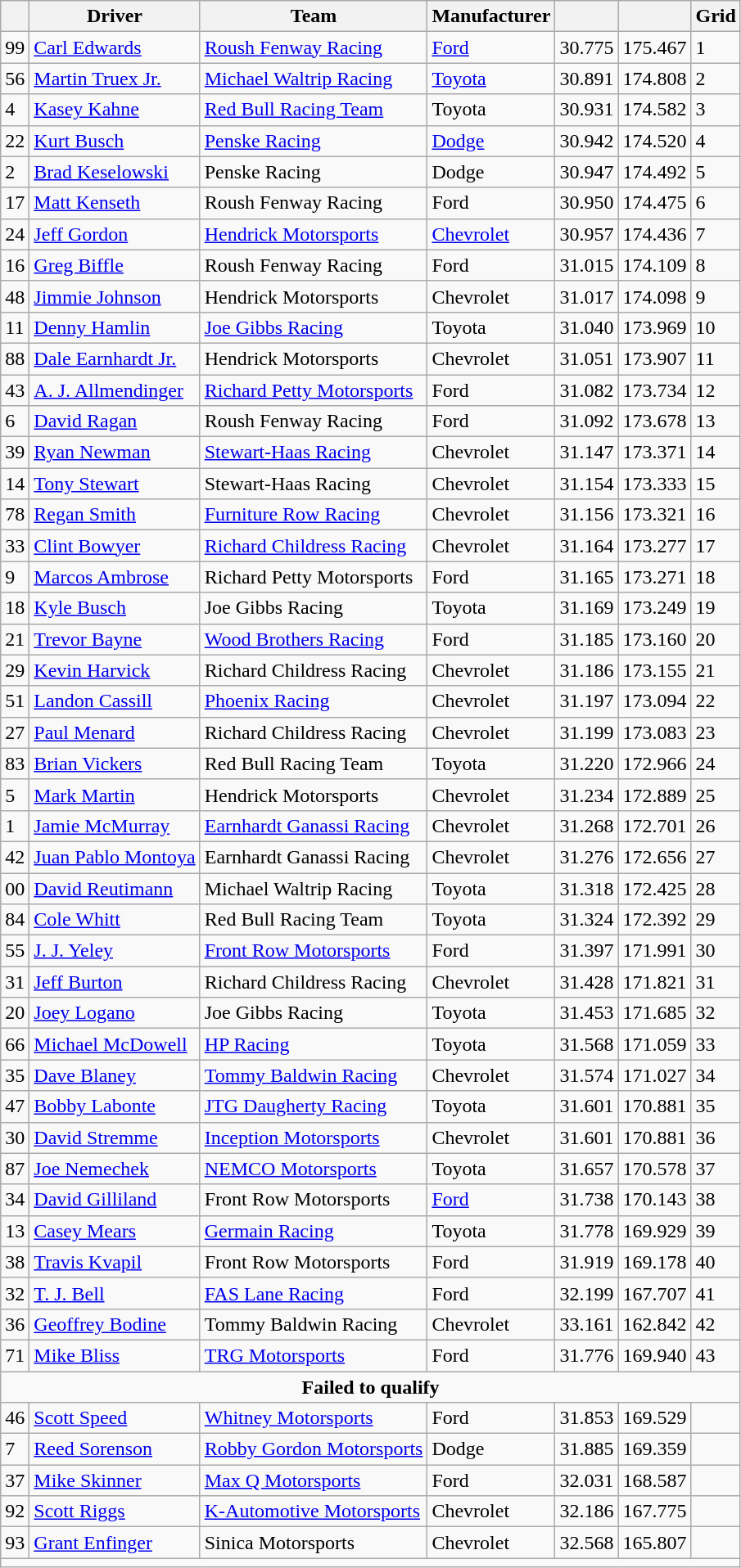<table class="wikitable">
<tr>
<th></th>
<th>Driver</th>
<th>Team</th>
<th>Manufacturer</th>
<th></th>
<th></th>
<th>Grid</th>
</tr>
<tr>
<td>99</td>
<td><a href='#'>Carl Edwards</a></td>
<td><a href='#'>Roush Fenway Racing</a></td>
<td><a href='#'>Ford</a></td>
<td>30.775</td>
<td>175.467</td>
<td>1</td>
</tr>
<tr>
<td>56</td>
<td><a href='#'>Martin Truex Jr.</a></td>
<td><a href='#'>Michael Waltrip Racing</a></td>
<td><a href='#'>Toyota</a></td>
<td>30.891</td>
<td>174.808</td>
<td>2</td>
</tr>
<tr>
<td>4</td>
<td><a href='#'>Kasey Kahne</a></td>
<td><a href='#'>Red Bull Racing Team</a></td>
<td>Toyota</td>
<td>30.931</td>
<td>174.582</td>
<td>3</td>
</tr>
<tr>
<td>22</td>
<td><a href='#'>Kurt Busch</a></td>
<td><a href='#'>Penske Racing</a></td>
<td><a href='#'>Dodge</a></td>
<td>30.942</td>
<td>174.520</td>
<td>4</td>
</tr>
<tr>
<td>2</td>
<td><a href='#'>Brad Keselowski</a></td>
<td>Penske Racing</td>
<td>Dodge</td>
<td>30.947</td>
<td>174.492</td>
<td>5</td>
</tr>
<tr>
<td>17</td>
<td><a href='#'>Matt Kenseth</a></td>
<td>Roush Fenway Racing</td>
<td>Ford</td>
<td>30.950</td>
<td>174.475</td>
<td>6</td>
</tr>
<tr>
<td>24</td>
<td><a href='#'>Jeff Gordon</a></td>
<td><a href='#'>Hendrick Motorsports</a></td>
<td><a href='#'>Chevrolet</a></td>
<td>30.957</td>
<td>174.436</td>
<td>7</td>
</tr>
<tr>
<td>16</td>
<td><a href='#'>Greg Biffle</a></td>
<td>Roush Fenway Racing</td>
<td>Ford</td>
<td>31.015</td>
<td>174.109</td>
<td>8</td>
</tr>
<tr>
<td>48</td>
<td><a href='#'>Jimmie Johnson</a></td>
<td>Hendrick Motorsports</td>
<td>Chevrolet</td>
<td>31.017</td>
<td>174.098</td>
<td>9</td>
</tr>
<tr>
<td>11</td>
<td><a href='#'>Denny Hamlin</a></td>
<td><a href='#'>Joe Gibbs Racing</a></td>
<td>Toyota</td>
<td>31.040</td>
<td>173.969</td>
<td>10</td>
</tr>
<tr>
<td>88</td>
<td><a href='#'>Dale Earnhardt Jr.</a></td>
<td>Hendrick Motorsports</td>
<td>Chevrolet</td>
<td>31.051</td>
<td>173.907</td>
<td>11</td>
</tr>
<tr>
<td>43</td>
<td><a href='#'>A. J. Allmendinger</a></td>
<td><a href='#'>Richard Petty Motorsports</a></td>
<td>Ford</td>
<td>31.082</td>
<td>173.734</td>
<td>12</td>
</tr>
<tr>
<td>6</td>
<td><a href='#'>David Ragan</a></td>
<td>Roush Fenway Racing</td>
<td>Ford</td>
<td>31.092</td>
<td>173.678</td>
<td>13</td>
</tr>
<tr>
<td>39</td>
<td><a href='#'>Ryan Newman</a></td>
<td><a href='#'>Stewart-Haas Racing</a></td>
<td>Chevrolet</td>
<td>31.147</td>
<td>173.371</td>
<td>14</td>
</tr>
<tr>
<td>14</td>
<td><a href='#'>Tony Stewart</a></td>
<td>Stewart-Haas Racing</td>
<td>Chevrolet</td>
<td>31.154</td>
<td>173.333</td>
<td>15</td>
</tr>
<tr>
<td>78</td>
<td><a href='#'>Regan Smith</a></td>
<td><a href='#'>Furniture Row Racing</a></td>
<td>Chevrolet</td>
<td>31.156</td>
<td>173.321</td>
<td>16</td>
</tr>
<tr>
<td>33</td>
<td><a href='#'>Clint Bowyer</a></td>
<td><a href='#'>Richard Childress Racing</a></td>
<td>Chevrolet</td>
<td>31.164</td>
<td>173.277</td>
<td>17</td>
</tr>
<tr>
<td>9</td>
<td><a href='#'>Marcos Ambrose</a></td>
<td>Richard Petty Motorsports</td>
<td>Ford</td>
<td>31.165</td>
<td>173.271</td>
<td>18</td>
</tr>
<tr>
<td>18</td>
<td><a href='#'>Kyle Busch</a></td>
<td>Joe Gibbs Racing</td>
<td>Toyota</td>
<td>31.169</td>
<td>173.249</td>
<td>19</td>
</tr>
<tr>
<td>21</td>
<td><a href='#'>Trevor Bayne</a></td>
<td><a href='#'>Wood Brothers Racing</a></td>
<td>Ford</td>
<td>31.185</td>
<td>173.160</td>
<td>20</td>
</tr>
<tr>
<td>29</td>
<td><a href='#'>Kevin Harvick</a></td>
<td>Richard Childress Racing</td>
<td>Chevrolet</td>
<td>31.186</td>
<td>173.155</td>
<td>21</td>
</tr>
<tr>
<td>51</td>
<td><a href='#'>Landon Cassill</a></td>
<td><a href='#'>Phoenix Racing</a></td>
<td>Chevrolet</td>
<td>31.197</td>
<td>173.094</td>
<td>22</td>
</tr>
<tr>
<td>27</td>
<td><a href='#'>Paul Menard</a></td>
<td>Richard Childress Racing</td>
<td>Chevrolet</td>
<td>31.199</td>
<td>173.083</td>
<td>23</td>
</tr>
<tr>
<td>83</td>
<td><a href='#'>Brian Vickers</a></td>
<td>Red Bull Racing Team</td>
<td>Toyota</td>
<td>31.220</td>
<td>172.966</td>
<td>24</td>
</tr>
<tr>
<td>5</td>
<td><a href='#'>Mark Martin</a></td>
<td>Hendrick Motorsports</td>
<td>Chevrolet</td>
<td>31.234</td>
<td>172.889</td>
<td>25</td>
</tr>
<tr>
<td>1</td>
<td><a href='#'>Jamie McMurray</a></td>
<td><a href='#'>Earnhardt Ganassi Racing</a></td>
<td>Chevrolet</td>
<td>31.268</td>
<td>172.701</td>
<td>26</td>
</tr>
<tr>
<td>42</td>
<td><a href='#'>Juan Pablo Montoya</a></td>
<td>Earnhardt Ganassi Racing</td>
<td>Chevrolet</td>
<td>31.276</td>
<td>172.656</td>
<td>27</td>
</tr>
<tr>
<td>00</td>
<td><a href='#'>David Reutimann</a></td>
<td>Michael Waltrip Racing</td>
<td>Toyota</td>
<td>31.318</td>
<td>172.425</td>
<td>28</td>
</tr>
<tr>
<td>84</td>
<td><a href='#'>Cole Whitt</a></td>
<td>Red Bull Racing Team</td>
<td>Toyota</td>
<td>31.324</td>
<td>172.392</td>
<td>29</td>
</tr>
<tr>
<td>55</td>
<td><a href='#'>J. J. Yeley</a></td>
<td><a href='#'>Front Row Motorsports</a></td>
<td>Ford</td>
<td>31.397</td>
<td>171.991</td>
<td>30</td>
</tr>
<tr>
<td>31</td>
<td><a href='#'>Jeff Burton</a></td>
<td>Richard Childress Racing</td>
<td>Chevrolet</td>
<td>31.428</td>
<td>171.821</td>
<td>31</td>
</tr>
<tr>
<td>20</td>
<td><a href='#'>Joey Logano</a></td>
<td>Joe Gibbs Racing</td>
<td>Toyota</td>
<td>31.453</td>
<td>171.685</td>
<td>32</td>
</tr>
<tr>
<td>66</td>
<td><a href='#'>Michael McDowell</a></td>
<td><a href='#'>HP Racing</a></td>
<td>Toyota</td>
<td>31.568</td>
<td>171.059</td>
<td>33</td>
</tr>
<tr>
<td>35</td>
<td><a href='#'>Dave Blaney</a></td>
<td><a href='#'>Tommy Baldwin Racing</a></td>
<td>Chevrolet</td>
<td>31.574</td>
<td>171.027</td>
<td>34</td>
</tr>
<tr>
<td>47</td>
<td><a href='#'>Bobby Labonte</a></td>
<td><a href='#'>JTG Daugherty Racing</a></td>
<td>Toyota</td>
<td>31.601</td>
<td>170.881</td>
<td>35</td>
</tr>
<tr>
<td>30</td>
<td><a href='#'>David Stremme</a></td>
<td><a href='#'>Inception Motorsports</a></td>
<td>Chevrolet</td>
<td>31.601</td>
<td>170.881</td>
<td>36</td>
</tr>
<tr>
<td>87</td>
<td><a href='#'>Joe Nemechek</a></td>
<td><a href='#'>NEMCO Motorsports</a></td>
<td>Toyota</td>
<td>31.657</td>
<td>170.578</td>
<td>37</td>
</tr>
<tr>
<td>34</td>
<td><a href='#'>David Gilliland</a></td>
<td>Front Row Motorsports</td>
<td><a href='#'>Ford</a></td>
<td>31.738</td>
<td>170.143</td>
<td>38</td>
</tr>
<tr>
<td>13</td>
<td><a href='#'>Casey Mears</a></td>
<td><a href='#'>Germain Racing</a></td>
<td>Toyota</td>
<td>31.778</td>
<td>169.929</td>
<td>39</td>
</tr>
<tr>
<td>38</td>
<td><a href='#'>Travis Kvapil</a></td>
<td>Front Row Motorsports</td>
<td>Ford</td>
<td>31.919</td>
<td>169.178</td>
<td>40</td>
</tr>
<tr>
<td>32</td>
<td><a href='#'>T. J. Bell</a></td>
<td><a href='#'>FAS Lane Racing</a></td>
<td>Ford</td>
<td>32.199</td>
<td>167.707</td>
<td>41</td>
</tr>
<tr>
<td>36</td>
<td><a href='#'>Geoffrey Bodine</a></td>
<td>Tommy Baldwin Racing</td>
<td>Chevrolet</td>
<td>33.161</td>
<td>162.842</td>
<td>42</td>
</tr>
<tr>
<td>71</td>
<td><a href='#'>Mike Bliss</a></td>
<td><a href='#'>TRG Motorsports</a></td>
<td>Ford</td>
<td>31.776</td>
<td>169.940</td>
<td>43</td>
</tr>
<tr>
<td colspan="7" style="text-align:center;"><strong>Failed to qualify</strong></td>
</tr>
<tr>
<td>46</td>
<td><a href='#'>Scott Speed</a></td>
<td><a href='#'>Whitney Motorsports</a></td>
<td>Ford</td>
<td>31.853</td>
<td>169.529</td>
<td></td>
</tr>
<tr>
<td>7</td>
<td><a href='#'>Reed Sorenson</a></td>
<td><a href='#'>Robby Gordon Motorsports</a></td>
<td>Dodge</td>
<td>31.885</td>
<td>169.359</td>
<td></td>
</tr>
<tr>
<td>37</td>
<td><a href='#'>Mike Skinner</a></td>
<td><a href='#'>Max Q Motorsports</a></td>
<td>Ford</td>
<td>32.031</td>
<td>168.587</td>
<td></td>
</tr>
<tr>
<td>92</td>
<td><a href='#'>Scott Riggs</a></td>
<td><a href='#'>K-Automotive Motorsports</a></td>
<td>Chevrolet</td>
<td>32.186</td>
<td>167.775</td>
<td></td>
</tr>
<tr>
<td>93</td>
<td><a href='#'>Grant Enfinger</a></td>
<td>Sinica Motorsports</td>
<td>Chevrolet</td>
<td>32.568</td>
<td>165.807</td>
<td></td>
</tr>
<tr>
<td colspan="7"></td>
</tr>
</table>
